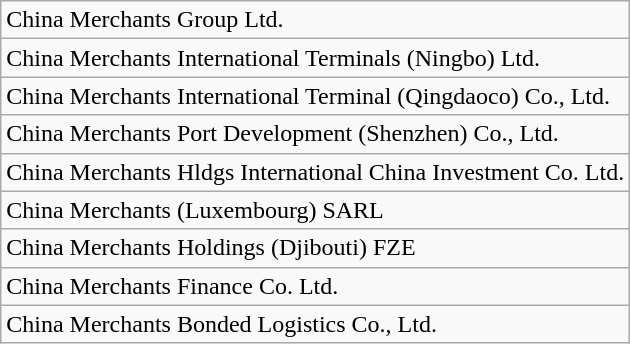<table class="wikitable">
<tr>
<td>China Merchants Group Ltd.</td>
</tr>
<tr>
<td>China Merchants International Terminals (Ningbo) Ltd.</td>
</tr>
<tr>
<td>China Merchants International Terminal (Qingdaoco) Co., Ltd.</td>
</tr>
<tr>
<td>China Merchants Port Development (Shenzhen) Co., Ltd.</td>
</tr>
<tr>
<td>China Merchants Hldgs International China Investment Co. Ltd.</td>
</tr>
<tr>
<td>China Merchants (Luxembourg) SARL</td>
</tr>
<tr>
<td>China Merchants Holdings (Djibouti) FZE</td>
</tr>
<tr>
<td>China Merchants Finance Co. Ltd.</td>
</tr>
<tr>
<td>China Merchants Bonded Logistics Co., Ltd.</td>
</tr>
</table>
